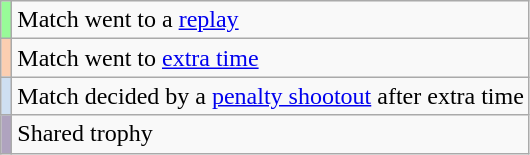<table class="wikitable">
<tr>
<td style="background-color:#98FB98"></td>
<td>Match went to a <a href='#'>replay</a></td>
</tr>
<tr>
<td style="background-color:#FBCEB1"></td>
<td>Match went to <a href='#'>extra time</a></td>
</tr>
<tr>
<td style="background-color:#cedff2"></td>
<td>Match decided by a <a href='#'>penalty shootout</a> after extra time</td>
</tr>
<tr>
<td style="background-color:#afa3bf"></td>
<td>Shared trophy</td>
</tr>
</table>
